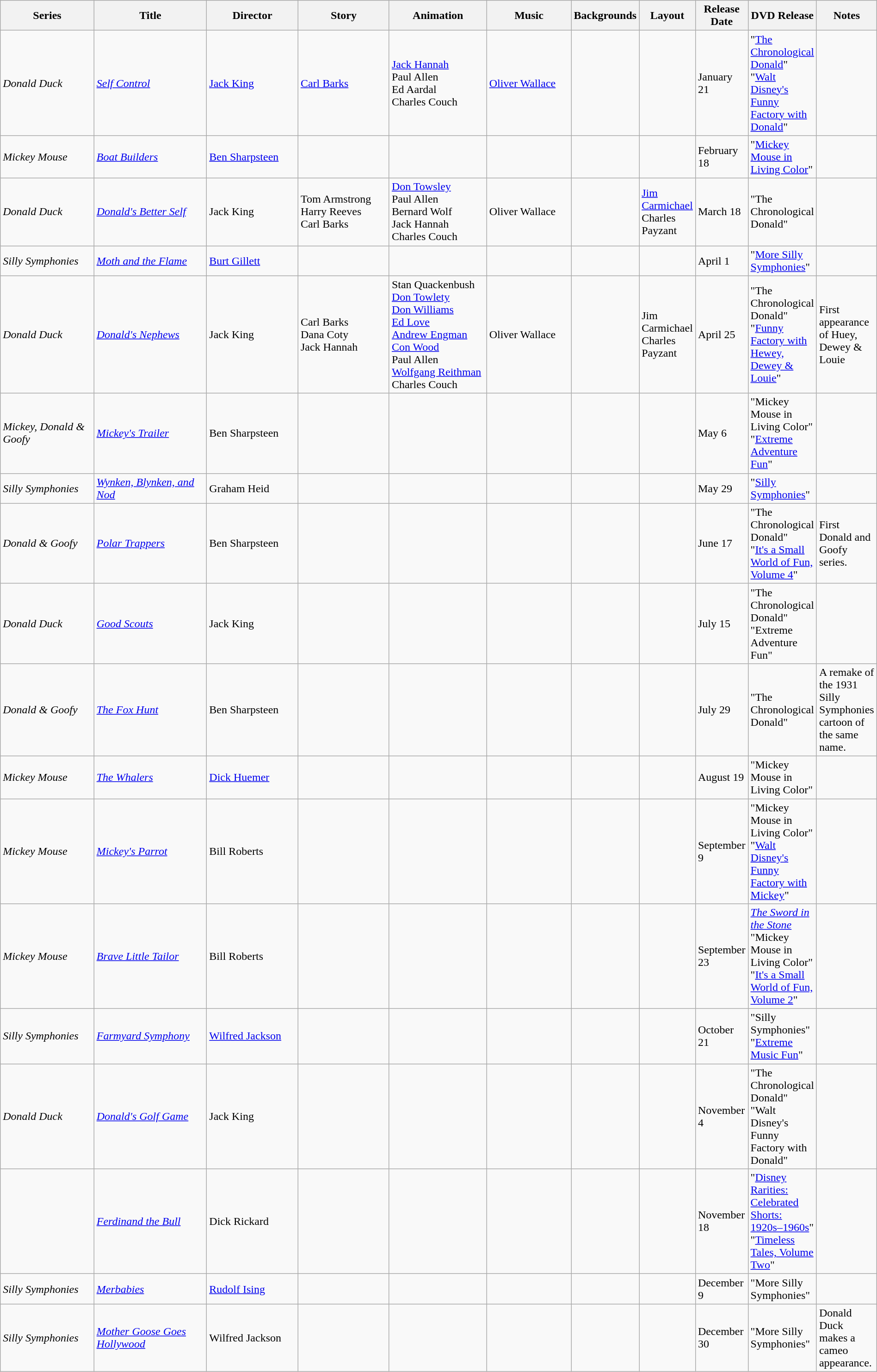<table class="wikitable" style="width:100%;">
<tr>
<th style="width:15%;">Series</th>
<th style="width:20%;">Title</th>
<th style="width:15%;">Director</th>
<th style="width:15%;">Story</th>
<th style="width:15%;">Animation</th>
<th style="width:15%;">Music</th>
<th style="width:15%;">Backgrounds</th>
<th style="width:15%;">Layout</th>
<th style="width:10%;">Release Date</th>
<th style="width:20%;">DVD Release</th>
<th style="width:20%;">Notes</th>
</tr>
<tr>
<td><em>Donald Duck</em></td>
<td><em><a href='#'>Self Control</a></em></td>
<td><a href='#'>Jack King</a></td>
<td><a href='#'>Carl Barks</a></td>
<td><a href='#'>Jack Hannah</a> <br>Paul Allen <br>Ed Aardal <br>Charles Couch</td>
<td><a href='#'>Oliver Wallace</a></td>
<td></td>
<td></td>
<td>January 21</td>
<td>"<a href='#'>The Chronological Donald</a>" <br>"<a href='#'>Walt Disney's Funny Factory with Donald</a>"</td>
<td></td>
</tr>
<tr>
<td><em>Mickey Mouse</em></td>
<td><em><a href='#'>Boat Builders</a></em></td>
<td><a href='#'>Ben Sharpsteen</a></td>
<td></td>
<td></td>
<td></td>
<td></td>
<td></td>
<td>February 18</td>
<td>"<a href='#'>Mickey Mouse in Living Color</a>"</td>
<td></td>
</tr>
<tr>
<td><em>Donald Duck</em></td>
<td><em><a href='#'>Donald's Better Self</a></em></td>
<td>Jack King</td>
<td>Tom Armstrong <br>Harry Reeves <br>Carl Barks</td>
<td><a href='#'>Don Towsley</a> <br>Paul Allen <br>Bernard Wolf <br>Jack Hannah <br>Charles Couch</td>
<td>Oliver Wallace</td>
<td></td>
<td><a href='#'>Jim Carmichael</a> <br>Charles Payzant</td>
<td>March 18</td>
<td>"The Chronological Donald"</td>
<td></td>
</tr>
<tr>
<td><em>Silly Symphonies</em></td>
<td><em><a href='#'>Moth and the Flame</a></em></td>
<td><a href='#'>Burt Gillett</a></td>
<td></td>
<td></td>
<td></td>
<td></td>
<td></td>
<td>April 1</td>
<td>"<a href='#'>More Silly Symphonies</a>"</td>
<td></td>
</tr>
<tr>
<td><em>Donald Duck</em></td>
<td><em><a href='#'>Donald's Nephews</a></em></td>
<td>Jack King</td>
<td>Carl Barks <br>Dana Coty <br>Jack Hannah</td>
<td>Stan Quackenbush <br><a href='#'>Don Towlety</a> <br><a href='#'>Don Williams</a> <br><a href='#'>Ed Love</a> <br><a href='#'>Andrew Engman</a> <br><a href='#'>Con Wood</a> <br>Paul Allen <br><a href='#'>Wolfgang Reithman</a> <br>Charles Couch</td>
<td>Oliver Wallace</td>
<td></td>
<td>Jim Carmichael <br>Charles Payzant</td>
<td>April 25</td>
<td>"The Chronological Donald" <br>"<a href='#'>Funny Factory with Hewey, Dewey & Louie</a>"</td>
<td>First appearance of Huey, Dewey & Louie</td>
</tr>
<tr>
<td><em>Mickey, Donald & Goofy</em></td>
<td><em><a href='#'>Mickey's Trailer</a></em></td>
<td>Ben Sharpsteen</td>
<td></td>
<td></td>
<td></td>
<td></td>
<td></td>
<td>May 6</td>
<td>"Mickey Mouse in Living Color" <br>"<a href='#'>Extreme Adventure Fun</a>"</td>
<td></td>
</tr>
<tr>
<td><em>Silly Symphonies</em></td>
<td><em><a href='#'>Wynken, Blynken, and Nod</a></em></td>
<td>Graham Heid</td>
<td></td>
<td></td>
<td></td>
<td></td>
<td></td>
<td>May 29</td>
<td>"<a href='#'>Silly Symphonies</a>"</td>
<td></td>
</tr>
<tr>
<td><em>Donald & Goofy</em></td>
<td><em><a href='#'>Polar Trappers</a></em></td>
<td>Ben Sharpsteen</td>
<td></td>
<td></td>
<td></td>
<td></td>
<td></td>
<td>June 17</td>
<td>"The Chronological Donald" <br>"<a href='#'>It's a Small World of Fun, Volume 4</a>"</td>
<td>First Donald and Goofy series.</td>
</tr>
<tr>
<td><em>Donald Duck</em></td>
<td><em><a href='#'>Good Scouts</a></em> </td>
<td>Jack King</td>
<td></td>
<td></td>
<td></td>
<td></td>
<td></td>
<td>July 15</td>
<td>"The Chronological Donald" <br>"Extreme Adventure Fun"</td>
<td></td>
</tr>
<tr>
<td><em>Donald & Goofy</em></td>
<td><em><a href='#'>The Fox Hunt</a></em></td>
<td>Ben Sharpsteen</td>
<td></td>
<td></td>
<td></td>
<td></td>
<td></td>
<td>July 29</td>
<td>"The Chronological Donald"</td>
<td>A remake of the 1931 Silly Symphonies cartoon of the same name.</td>
</tr>
<tr>
<td><em>Mickey Mouse</em></td>
<td><em><a href='#'>The Whalers</a></em></td>
<td><a href='#'>Dick Huemer</a></td>
<td></td>
<td></td>
<td></td>
<td></td>
<td></td>
<td>August 19</td>
<td>"Mickey Mouse in Living Color"</td>
<td></td>
</tr>
<tr>
<td><em>Mickey Mouse</em></td>
<td><em><a href='#'>Mickey's Parrot</a></em></td>
<td>Bill Roberts</td>
<td></td>
<td></td>
<td></td>
<td></td>
<td></td>
<td>September 9</td>
<td>"Mickey Mouse in Living Color" <br>"<a href='#'>Walt Disney's Funny Factory with Mickey</a>"</td>
<td></td>
</tr>
<tr>
<td><em>Mickey Mouse</em></td>
<td><em><a href='#'>Brave Little Tailor</a></em> </td>
<td>Bill Roberts</td>
<td></td>
<td></td>
<td></td>
<td></td>
<td></td>
<td>September 23</td>
<td><em><a href='#'>The Sword in the Stone</a></em> <br>"Mickey Mouse in Living Color" <br>"<a href='#'>It's a Small World of Fun, Volume 2</a>"</td>
<td></td>
</tr>
<tr>
<td><em>Silly Symphonies</em></td>
<td><em><a href='#'>Farmyard Symphony</a></em></td>
<td><a href='#'>Wilfred Jackson</a></td>
<td></td>
<td></td>
<td></td>
<td></td>
<td></td>
<td>October 21</td>
<td>"Silly Symphonies" <br>"<a href='#'>Extreme Music Fun</a>"</td>
<td></td>
</tr>
<tr>
<td><em>Donald Duck</em></td>
<td><em><a href='#'>Donald's Golf Game</a></em></td>
<td>Jack King</td>
<td></td>
<td></td>
<td></td>
<td></td>
<td></td>
<td>November 4</td>
<td>"The Chronological Donald" <br>"Walt Disney's Funny Factory with Donald"</td>
<td></td>
</tr>
<tr>
<td></td>
<td><em><a href='#'>Ferdinand the Bull</a></em> </td>
<td>Dick Rickard</td>
<td></td>
<td></td>
<td></td>
<td></td>
<td></td>
<td>November 18</td>
<td>"<a href='#'>Disney Rarities: Celebrated Shorts: 1920s–1960s</a>" <br>"<a href='#'>Timeless Tales, Volume Two</a>"</td>
<td></td>
</tr>
<tr>
<td><em>Silly Symphonies</em></td>
<td><em><a href='#'>Merbabies</a></em></td>
<td><a href='#'>Rudolf Ising</a></td>
<td></td>
<td></td>
<td></td>
<td></td>
<td></td>
<td>December 9</td>
<td>"More Silly Symphonies"</td>
<td></td>
</tr>
<tr>
<td><em>Silly Symphonies</em></td>
<td><em><a href='#'>Mother Goose Goes Hollywood</a></em></td>
<td>Wilfred Jackson</td>
<td></td>
<td></td>
<td></td>
<td></td>
<td></td>
<td>December 30</td>
<td>"More Silly Symphonies"</td>
<td>Donald Duck makes a cameo appearance.</td>
</tr>
</table>
